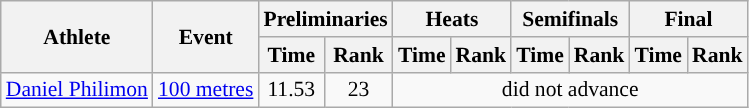<table class=wikitable style="font-size:90%;">
<tr>
<th rowspan=2>Athlete</th>
<th rowspan=2>Event</th>
<th colspan=2>Preliminaries</th>
<th colspan=2>Heats</th>
<th colspan=2>Semifinals</th>
<th colspan=2>Final</th>
</tr>
<tr>
<th>Time</th>
<th>Rank</th>
<th>Time</th>
<th>Rank</th>
<th>Time</th>
<th>Rank</th>
<th>Time</th>
<th>Rank</th>
</tr>
<tr>
<td><a href='#'>Daniel Philimon</a></td>
<td><a href='#'>100 metres</a></td>
<td align="center">11.53</td>
<td align="center">23</td>
<td align="center" colspan=6>did not advance</td>
</tr>
</table>
